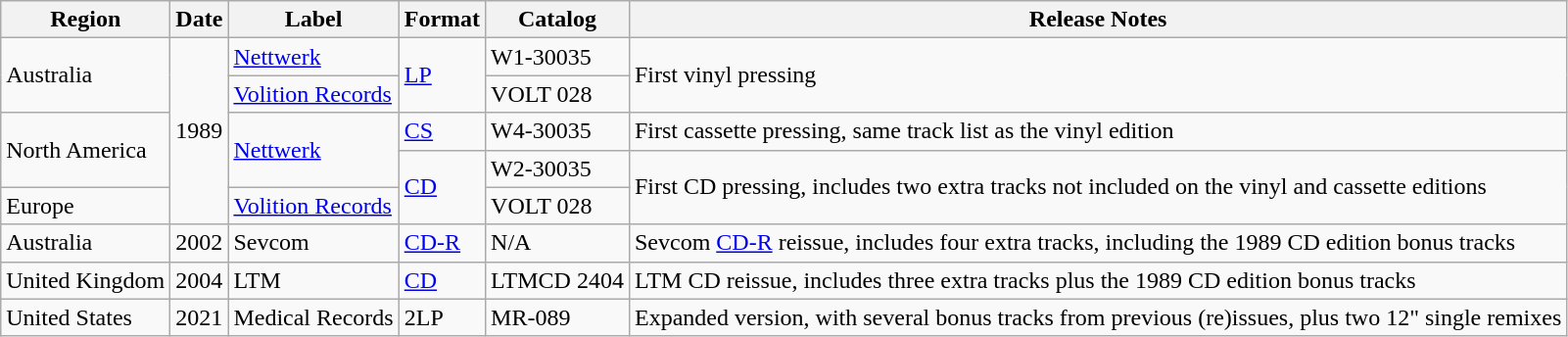<table class="wikitable">
<tr>
<th>Region</th>
<th>Date</th>
<th>Label</th>
<th>Format</th>
<th>Catalog</th>
<th>Release Notes</th>
</tr>
<tr>
<td rowspan="2">Australia</td>
<td rowspan="5">1989</td>
<td><a href='#'>Nettwerk</a></td>
<td rowspan="2"><a href='#'>LP</a></td>
<td>W1-30035</td>
<td rowspan="2">First vinyl pressing</td>
</tr>
<tr>
<td><a href='#'>Volition Records</a></td>
<td>VOLT 028</td>
</tr>
<tr>
<td rowspan="2">North America</td>
<td rowspan="2"><a href='#'>Nettwerk</a></td>
<td><a href='#'>CS</a></td>
<td>W4-30035</td>
<td>First cassette pressing, same track list as the vinyl edition</td>
</tr>
<tr>
<td rowspan="2"><a href='#'>CD</a></td>
<td>W2-30035</td>
<td rowspan="2">First CD pressing, includes two extra tracks not included on the vinyl and cassette editions</td>
</tr>
<tr>
<td>Europe</td>
<td><a href='#'>Volition Records</a></td>
<td>VOLT 028</td>
</tr>
<tr>
<td>Australia</td>
<td>2002</td>
<td>Sevcom</td>
<td><a href='#'>CD-R</a></td>
<td>N/A</td>
<td>Sevcom <a href='#'>CD-R</a> reissue, includes four extra tracks, including the 1989 CD edition bonus tracks</td>
</tr>
<tr>
<td>United Kingdom</td>
<td>2004</td>
<td>LTM</td>
<td><a href='#'>CD</a></td>
<td>LTMCD 2404</td>
<td>LTM CD reissue, includes three extra tracks plus the 1989 CD edition bonus tracks</td>
</tr>
<tr>
<td>United States</td>
<td>2021</td>
<td>Medical Records</td>
<td>2LP</td>
<td>MR-089</td>
<td>Expanded version, with several bonus tracks from previous (re)issues, plus two 12" single remixes</td>
</tr>
</table>
